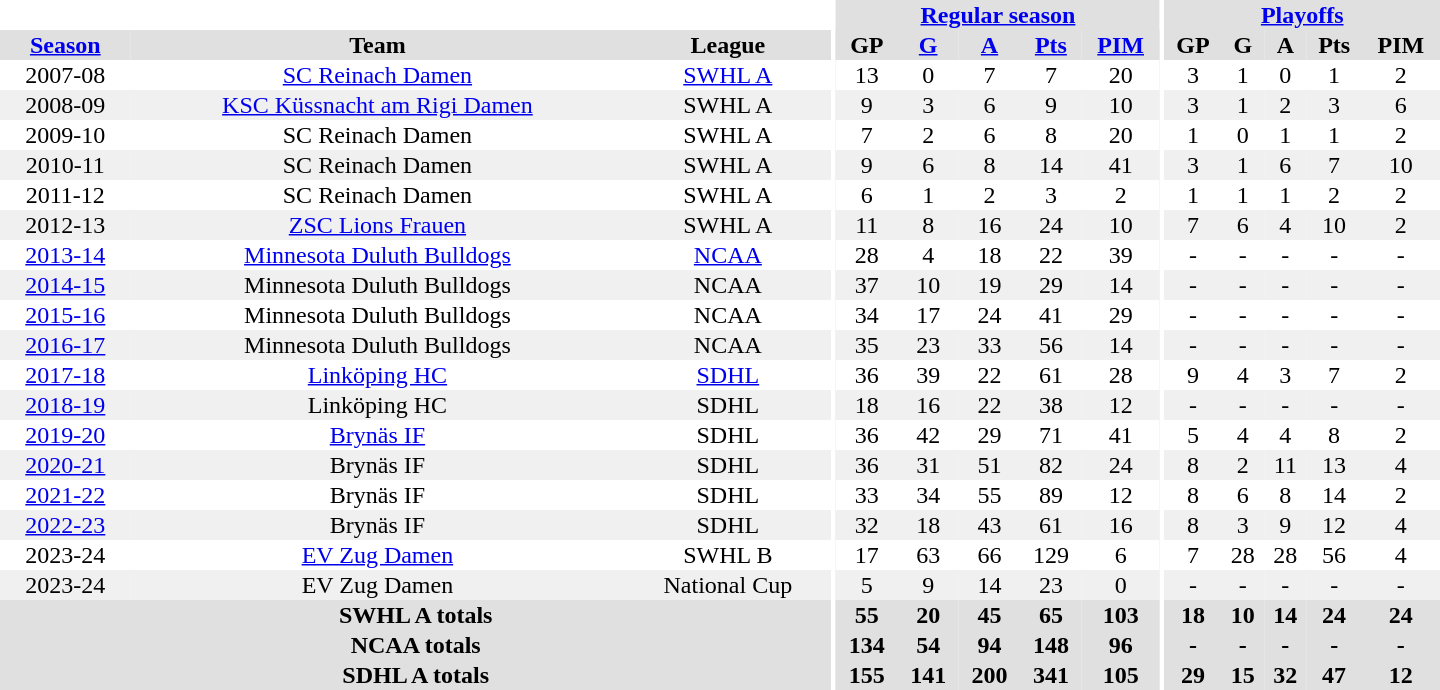<table border="0" cellpadding="1" cellspacing="0" style="text-align:center; width:60em">
<tr bgcolor="#e0e0e0">
<th colspan="3" bgcolor="#ffffff"></th>
<th rowspan="99" bgcolor="#ffffff"></th>
<th colspan="5"><a href='#'>Regular season</a></th>
<th rowspan="99" bgcolor="#ffffff"></th>
<th colspan="5"><a href='#'>Playoffs</a></th>
</tr>
<tr bgcolor="#e0e0e0">
<th><a href='#'>Season</a></th>
<th>Team</th>
<th>League</th>
<th>GP</th>
<th><a href='#'>G</a></th>
<th><a href='#'>A</a></th>
<th><a href='#'>Pts</a></th>
<th><a href='#'>PIM</a></th>
<th>GP</th>
<th>G</th>
<th>A</th>
<th>Pts</th>
<th>PIM</th>
</tr>
<tr>
<td>2007-08</td>
<td><a href='#'>SC Reinach Damen</a></td>
<td><a href='#'>SWHL A</a></td>
<td>13</td>
<td>0</td>
<td>7</td>
<td>7</td>
<td>20</td>
<td>3</td>
<td>1</td>
<td>0</td>
<td>1</td>
<td>2</td>
</tr>
<tr bgcolor="#f0f0f0">
<td>2008-09</td>
<td><a href='#'>KSC Küssnacht am Rigi Damen</a></td>
<td>SWHL A</td>
<td>9</td>
<td>3</td>
<td>6</td>
<td>9</td>
<td>10</td>
<td>3</td>
<td>1</td>
<td>2</td>
<td>3</td>
<td>6</td>
</tr>
<tr>
<td>2009-10</td>
<td>SC Reinach Damen</td>
<td>SWHL A</td>
<td>7</td>
<td>2</td>
<td>6</td>
<td>8</td>
<td>20</td>
<td>1</td>
<td>0</td>
<td>1</td>
<td>1</td>
<td>2</td>
</tr>
<tr bgcolor="#f0f0f0">
<td>2010-11</td>
<td>SC Reinach Damen</td>
<td>SWHL A</td>
<td>9</td>
<td>6</td>
<td>8</td>
<td>14</td>
<td>41</td>
<td>3</td>
<td>1</td>
<td>6</td>
<td>7</td>
<td>10</td>
</tr>
<tr>
<td>2011-12</td>
<td>SC Reinach Damen</td>
<td>SWHL A</td>
<td>6</td>
<td>1</td>
<td>2</td>
<td>3</td>
<td>2</td>
<td>1</td>
<td>1</td>
<td>1</td>
<td>2</td>
<td>2</td>
</tr>
<tr bgcolor="#f0f0f0">
<td>2012-13</td>
<td><a href='#'>ZSC Lions Frauen</a></td>
<td>SWHL A</td>
<td>11</td>
<td>8</td>
<td>16</td>
<td>24</td>
<td>10</td>
<td>7</td>
<td>6</td>
<td>4</td>
<td>10</td>
<td>2</td>
</tr>
<tr>
<td><a href='#'>2013-14</a></td>
<td><a href='#'>Minnesota Duluth Bulldogs</a></td>
<td><a href='#'>NCAA</a></td>
<td>28</td>
<td>4</td>
<td>18</td>
<td>22</td>
<td>39</td>
<td>-</td>
<td>-</td>
<td>-</td>
<td>-</td>
<td>-</td>
</tr>
<tr bgcolor="#f0f0f0">
<td><a href='#'>2014-15</a></td>
<td>Minnesota Duluth Bulldogs</td>
<td>NCAA</td>
<td>37</td>
<td>10</td>
<td>19</td>
<td>29</td>
<td>14</td>
<td>-</td>
<td>-</td>
<td>-</td>
<td>-</td>
<td>-</td>
</tr>
<tr>
<td><a href='#'>2015-16</a></td>
<td>Minnesota Duluth Bulldogs</td>
<td>NCAA</td>
<td>34</td>
<td>17</td>
<td>24</td>
<td>41</td>
<td>29</td>
<td>-</td>
<td>-</td>
<td>-</td>
<td>-</td>
<td>-</td>
</tr>
<tr bgcolor="#f0f0f0">
<td><a href='#'>2016-17</a></td>
<td>Minnesota Duluth Bulldogs</td>
<td>NCAA</td>
<td>35</td>
<td>23</td>
<td>33</td>
<td>56</td>
<td>14</td>
<td>-</td>
<td>-</td>
<td>-</td>
<td>-</td>
<td>-</td>
</tr>
<tr>
<td><a href='#'>2017-18</a></td>
<td><a href='#'>Linköping HC</a></td>
<td><a href='#'>SDHL</a></td>
<td>36</td>
<td>39</td>
<td>22</td>
<td>61</td>
<td>28</td>
<td>9</td>
<td>4</td>
<td>3</td>
<td>7</td>
<td>2</td>
</tr>
<tr bgcolor="#f0f0f0">
<td><a href='#'>2018-19</a></td>
<td>Linköping HC</td>
<td>SDHL</td>
<td>18</td>
<td>16</td>
<td>22</td>
<td>38</td>
<td>12</td>
<td>-</td>
<td>-</td>
<td>-</td>
<td>-</td>
<td>-</td>
</tr>
<tr>
<td><a href='#'>2019-20</a></td>
<td><a href='#'>Brynäs IF</a></td>
<td>SDHL</td>
<td>36</td>
<td>42</td>
<td>29</td>
<td>71</td>
<td>41</td>
<td>5</td>
<td>4</td>
<td>4</td>
<td>8</td>
<td>2</td>
</tr>
<tr bgcolor="#f0f0f0">
<td><a href='#'>2020-21</a></td>
<td>Brynäs IF</td>
<td>SDHL</td>
<td>36</td>
<td>31</td>
<td>51</td>
<td>82</td>
<td>24</td>
<td>8</td>
<td>2</td>
<td>11</td>
<td>13</td>
<td>4</td>
</tr>
<tr>
<td><a href='#'>2021-22</a></td>
<td>Brynäs IF</td>
<td>SDHL</td>
<td>33</td>
<td>34</td>
<td>55</td>
<td>89</td>
<td>12</td>
<td>8</td>
<td>6</td>
<td>8</td>
<td>14</td>
<td>2</td>
</tr>
<tr bgcolor="#f0f0f0">
<td><a href='#'>2022-23</a></td>
<td>Brynäs IF</td>
<td>SDHL</td>
<td>32</td>
<td>18</td>
<td>43</td>
<td>61</td>
<td>16</td>
<td>8</td>
<td>3</td>
<td>9</td>
<td>12</td>
<td>4</td>
</tr>
<tr>
<td>2023-24</td>
<td><a href='#'>EV Zug Damen</a></td>
<td>SWHL B</td>
<td>17</td>
<td>63</td>
<td>66</td>
<td>129</td>
<td>6</td>
<td>7</td>
<td>28</td>
<td>28</td>
<td>56</td>
<td>4</td>
</tr>
<tr bgcolor="#f0f0f0">
<td>2023-24</td>
<td>EV Zug Damen</td>
<td>National Cup</td>
<td>5</td>
<td>9</td>
<td>14</td>
<td>23</td>
<td>0</td>
<td>-</td>
<td>-</td>
<td>-</td>
<td>-</td>
<td>-</td>
</tr>
<tr bgcolor="#e0e0e0">
<th colspan="3">SWHL A totals</th>
<th>55</th>
<th>20</th>
<th>45</th>
<th>65</th>
<th>103</th>
<th>18</th>
<th>10</th>
<th>14</th>
<th>24</th>
<th>24</th>
</tr>
<tr bgcolor="#e0e0e0">
<th colspan="3">NCAA totals</th>
<th>134</th>
<th>54</th>
<th>94</th>
<th>148</th>
<th>96</th>
<th>-</th>
<th>-</th>
<th>-</th>
<th>-</th>
<th>-</th>
</tr>
<tr bgcolor="#e0e0e0">
<th colspan="3">SDHL A totals</th>
<th>155</th>
<th>141</th>
<th>200</th>
<th>341</th>
<th>105</th>
<th>29</th>
<th>15</th>
<th>32</th>
<th>47</th>
<th>12</th>
</tr>
</table>
